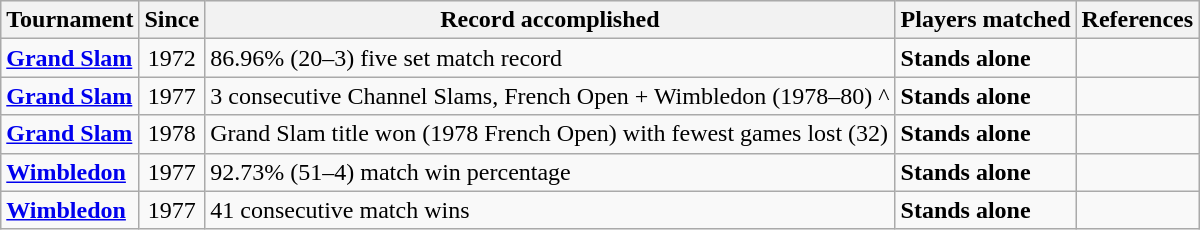<table class="wikitable">
<tr style="background:#efefef;">
<th>Tournament</th>
<th>Since</th>
<th>Record accomplished</th>
<th>Players matched</th>
<th>References</th>
</tr>
<tr>
<td><strong><a href='#'>Grand Slam</a></strong></td>
<td align=center>1972</td>
<td>86.96% (20–3) five set match record</td>
<td><strong>Stands alone</strong></td>
<td></td>
</tr>
<tr>
<td><strong><a href='#'>Grand Slam</a></strong></td>
<td align=center>1977</td>
<td>3 consecutive Channel Slams, French Open + Wimbledon (1978–80) ^</td>
<td><strong>Stands alone</strong></td>
<td></td>
</tr>
<tr>
<td><strong><a href='#'>Grand Slam</a></strong></td>
<td align=center>1978</td>
<td>Grand Slam title won (1978 French Open) with fewest games lost (32)</td>
<td><strong>Stands alone</strong></td>
<td></td>
</tr>
<tr>
<td><strong><a href='#'>Wimbledon</a></strong></td>
<td align=center>1977</td>
<td>92.73% (51–4) match win percentage</td>
<td><strong>Stands alone</strong></td>
<td></td>
</tr>
<tr>
<td><strong><a href='#'>Wimbledon</a></strong></td>
<td align=center>1977</td>
<td>41 consecutive match wins</td>
<td><strong>Stands alone</strong></td>
<td></td>
</tr>
</table>
